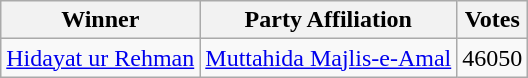<table class="wikitable">
<tr>
<th>Winner</th>
<th>Party Affiliation</th>
<th>Votes</th>
</tr>
<tr>
<td><a href='#'>Hidayat ur Rehman</a></td>
<td><a href='#'>Muttahida Majlis-e-Amal</a></td>
<td>46050</td>
</tr>
</table>
